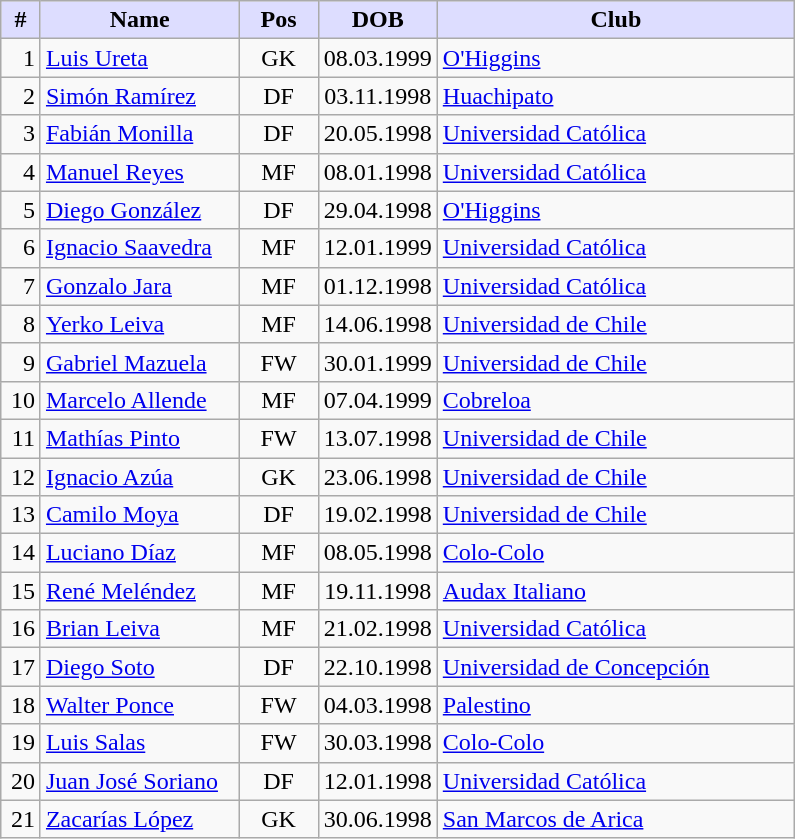<table class="wikitable">
<tr>
<th style="background:#ddf; width:5%;"> # </th>
<th style="background:#ddf; width:25%;">Name</th>
<th style="background:#ddf; width:10%;">Pos</th>
<th style="background:#ddf; width:15%;">DOB</th>
<th style="background:#ddf; width:45%;">Club</th>
</tr>
<tr>
<td style="text-align: right;">1</td>
<td><a href='#'>Luis Ureta</a></td>
<td style="text-align: center;">GK</td>
<td style="text-align: center;">08.03.1999</td>
<td><a href='#'>O'Higgins</a> </td>
</tr>
<tr>
<td style="text-align: right;">2</td>
<td><a href='#'>Simón Ramírez</a></td>
<td style="text-align: center;">DF</td>
<td style="text-align: center;">03.11.1998</td>
<td><a href='#'>Huachipato</a> </td>
</tr>
<tr>
<td style="text-align: right;">3</td>
<td><a href='#'>Fabián Monilla</a></td>
<td style="text-align: center;">DF</td>
<td style="text-align: center;">20.05.1998</td>
<td><a href='#'>Universidad Católica</a> </td>
</tr>
<tr>
<td style="text-align: right;">4</td>
<td><a href='#'>Manuel Reyes</a></td>
<td style="text-align: center;">MF</td>
<td style="text-align: center;">08.01.1998</td>
<td><a href='#'>Universidad Católica</a> </td>
</tr>
<tr>
<td style="text-align: right;">5</td>
<td><a href='#'>Diego González</a></td>
<td style="text-align: center;">DF</td>
<td style="text-align: center;">29.04.1998</td>
<td><a href='#'>O'Higgins</a> </td>
</tr>
<tr>
<td style="text-align: right;">6</td>
<td><a href='#'>Ignacio Saavedra</a></td>
<td style="text-align: center;">MF</td>
<td style="text-align: center;">12.01.1999</td>
<td><a href='#'>Universidad Católica</a> </td>
</tr>
<tr>
<td style="text-align: right;">7</td>
<td><a href='#'>Gonzalo Jara</a></td>
<td style="text-align: center;">MF</td>
<td style="text-align: center;">01.12.1998</td>
<td><a href='#'>Universidad Católica</a> </td>
</tr>
<tr>
<td style="text-align: right;">8</td>
<td><a href='#'>Yerko Leiva</a></td>
<td style="text-align: center;">MF</td>
<td style="text-align: center;">14.06.1998</td>
<td><a href='#'>Universidad de Chile</a> </td>
</tr>
<tr>
<td style="text-align: right;">9</td>
<td><a href='#'>Gabriel Mazuela</a></td>
<td style="text-align: center;">FW</td>
<td style="text-align: center;">30.01.1999</td>
<td><a href='#'>Universidad de Chile</a> </td>
</tr>
<tr>
<td style="text-align: right;">10</td>
<td><a href='#'>Marcelo Allende</a></td>
<td style="text-align: center;">MF</td>
<td style="text-align: center;">07.04.1999</td>
<td><a href='#'>Cobreloa</a> </td>
</tr>
<tr>
<td style="text-align: right;">11</td>
<td><a href='#'>Mathías Pinto</a></td>
<td style="text-align: center;">FW</td>
<td style="text-align: center;">13.07.1998</td>
<td><a href='#'>Universidad de Chile</a> </td>
</tr>
<tr>
<td style="text-align: right;">12</td>
<td><a href='#'>Ignacio Azúa</a></td>
<td style="text-align: center;">GK</td>
<td style="text-align: center;">23.06.1998</td>
<td><a href='#'>Universidad de Chile</a> </td>
</tr>
<tr>
<td style="text-align: right;">13</td>
<td><a href='#'>Camilo Moya</a></td>
<td style="text-align: center;">DF</td>
<td style="text-align: center;">19.02.1998</td>
<td><a href='#'>Universidad de Chile</a> </td>
</tr>
<tr>
<td style="text-align: right;">14</td>
<td><a href='#'>Luciano Díaz</a></td>
<td style="text-align: center;">MF</td>
<td style="text-align: center;">08.05.1998</td>
<td><a href='#'>Colo-Colo</a> </td>
</tr>
<tr>
<td style="text-align: right;">15</td>
<td><a href='#'>René Meléndez</a></td>
<td style="text-align: center;">MF</td>
<td style="text-align: center;">19.11.1998</td>
<td><a href='#'>Audax Italiano</a> </td>
</tr>
<tr>
<td style="text-align: right;">16</td>
<td><a href='#'>Brian Leiva</a></td>
<td style="text-align: center;">MF</td>
<td style="text-align: center;">21.02.1998</td>
<td><a href='#'>Universidad Católica</a> </td>
</tr>
<tr>
<td style="text-align: right;">17</td>
<td><a href='#'>Diego Soto</a></td>
<td style="text-align: center;">DF</td>
<td style="text-align: center;">22.10.1998</td>
<td><a href='#'>Universidad de Concepción</a> </td>
</tr>
<tr>
<td style="text-align: right;">18</td>
<td><a href='#'>Walter Ponce</a></td>
<td style="text-align: center;">FW</td>
<td style="text-align: center;">04.03.1998</td>
<td><a href='#'>Palestino</a> </td>
</tr>
<tr>
<td style="text-align: right;">19</td>
<td><a href='#'>Luis Salas</a></td>
<td style="text-align: center;">FW</td>
<td style="text-align: center;">30.03.1998</td>
<td><a href='#'>Colo-Colo</a> </td>
</tr>
<tr>
<td style="text-align: right;">20</td>
<td><a href='#'>Juan José Soriano</a></td>
<td style="text-align: center;">DF</td>
<td style="text-align: center;">12.01.1998</td>
<td><a href='#'>Universidad Católica</a> </td>
</tr>
<tr>
<td style="text-align: right;">21</td>
<td><a href='#'>Zacarías López</a></td>
<td style="text-align: center;">GK</td>
<td style="text-align: center;">30.06.1998</td>
<td><a href='#'>San Marcos de Arica</a> </td>
</tr>
</table>
